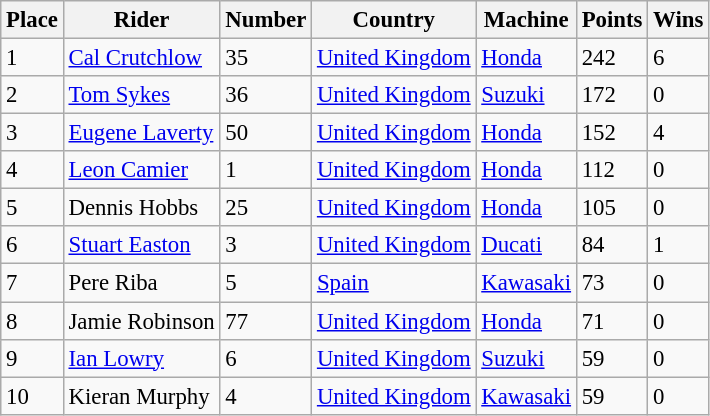<table class="wikitable" style="font-size: 95%;">
<tr>
<th>Place</th>
<th>Rider</th>
<th>Number</th>
<th>Country</th>
<th>Machine</th>
<th>Points</th>
<th>Wins</th>
</tr>
<tr>
<td>1</td>
<td> <a href='#'>Cal Crutchlow</a></td>
<td>35</td>
<td><a href='#'>United Kingdom</a></td>
<td><a href='#'>Honda</a></td>
<td>242</td>
<td>6</td>
</tr>
<tr>
<td>2</td>
<td> <a href='#'>Tom Sykes</a></td>
<td>36</td>
<td><a href='#'>United Kingdom</a></td>
<td><a href='#'>Suzuki</a></td>
<td>172</td>
<td>0</td>
</tr>
<tr>
<td>3</td>
<td> <a href='#'>Eugene Laverty</a></td>
<td>50</td>
<td><a href='#'>United Kingdom</a></td>
<td><a href='#'>Honda</a></td>
<td>152</td>
<td>4</td>
</tr>
<tr>
<td>4</td>
<td> <a href='#'>Leon Camier</a></td>
<td>1</td>
<td><a href='#'>United Kingdom</a></td>
<td><a href='#'>Honda</a></td>
<td>112</td>
<td>0</td>
</tr>
<tr>
<td>5</td>
<td> Dennis Hobbs</td>
<td>25</td>
<td><a href='#'>United Kingdom</a></td>
<td><a href='#'>Honda</a></td>
<td>105</td>
<td>0</td>
</tr>
<tr>
<td>6</td>
<td> <a href='#'>Stuart Easton</a></td>
<td>3</td>
<td><a href='#'>United Kingdom</a></td>
<td><a href='#'>Ducati</a></td>
<td>84</td>
<td>1</td>
</tr>
<tr>
<td>7</td>
<td> Pere Riba</td>
<td>5</td>
<td><a href='#'>Spain</a></td>
<td><a href='#'>Kawasaki</a></td>
<td>73</td>
<td>0</td>
</tr>
<tr>
<td>8</td>
<td> Jamie Robinson</td>
<td>77</td>
<td><a href='#'>United Kingdom</a></td>
<td><a href='#'>Honda</a></td>
<td>71</td>
<td>0</td>
</tr>
<tr>
<td>9</td>
<td> <a href='#'>Ian Lowry</a></td>
<td>6</td>
<td><a href='#'>United Kingdom</a></td>
<td><a href='#'>Suzuki</a></td>
<td>59</td>
<td>0</td>
</tr>
<tr>
<td>10</td>
<td> Kieran Murphy</td>
<td>4</td>
<td><a href='#'>United Kingdom</a></td>
<td><a href='#'>Kawasaki</a></td>
<td>59</td>
<td>0</td>
</tr>
</table>
